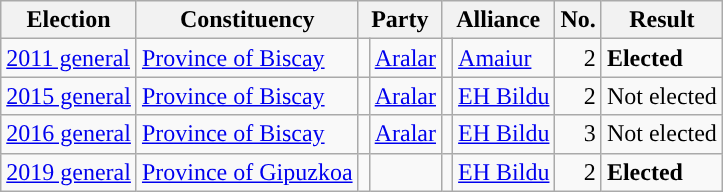<table class="wikitable" style="text-align:left;">
<tr>
<th scope=col>Election</th>
<th scope=col>Constituency</th>
<th scope=col colspan="2">Party</th>
<th scope=col colspan="2">Alliance</th>
<th scope=col>No.</th>
<th scope=col>Result</th>
</tr>
<tr>
<td><a href='#'>2011 general</a></td>
<td><a href='#'>Province of Biscay</a></td>
<td style="background:"></td>
<td><a href='#'>Aralar</a></td>
<td style="background:"></td>
<td><a href='#'>Amaiur</a></td>
<td align=right>2</td>
<td><strong>Elected</strong></td>
</tr>
<tr>
<td><a href='#'>2015 general</a></td>
<td><a href='#'>Province of Biscay</a></td>
<td style="background:"></td>
<td><a href='#'>Aralar</a></td>
<td style="background:"></td>
<td><a href='#'>EH Bildu</a></td>
<td align=right>2</td>
<td>Not elected</td>
</tr>
<tr>
<td><a href='#'>2016 general</a></td>
<td><a href='#'>Province of Biscay</a></td>
<td style="background:"></td>
<td><a href='#'>Aralar</a></td>
<td style="background:"></td>
<td><a href='#'>EH Bildu</a></td>
<td align=right>3</td>
<td>Not elected</td>
</tr>
<tr>
<td><a href='#'>2019 general</a></td>
<td><a href='#'>Province of Gipuzkoa</a></td>
<td></td>
<td></td>
<td style="background:"></td>
<td><a href='#'>EH Bildu</a></td>
<td align=right>2</td>
<td><strong>Elected</strong></td>
</tr>
</table>
